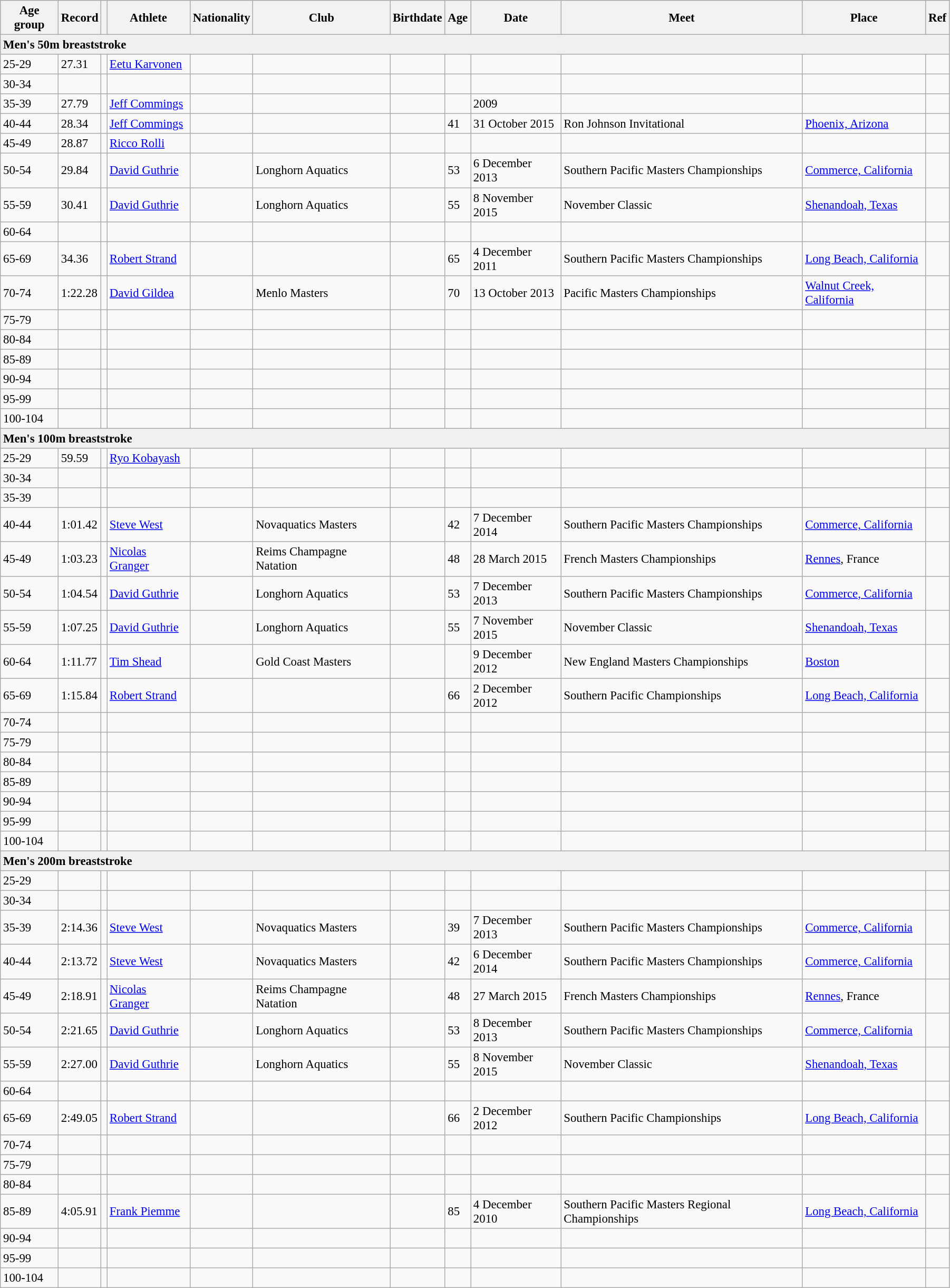<table class="wikitable" style="font-size:95%; width: 95%;">
<tr>
<th>Age group</th>
<th>Record</th>
<th></th>
<th>Athlete</th>
<th>Nationality</th>
<th>Club</th>
<th>Birthdate</th>
<th>Age</th>
<th>Date</th>
<th>Meet</th>
<th>Place</th>
<th>Ref</th>
</tr>
<tr style="background:#f0f0f0;">
<td colspan=12><strong>Men's 50m breaststroke</strong></td>
</tr>
<tr>
<td>25-29</td>
<td>27.31</td>
<td></td>
<td><a href='#'>Eetu Karvonen</a></td>
<td></td>
<td></td>
<td></td>
<td></td>
<td></td>
<td></td>
<td></td>
<td></td>
</tr>
<tr>
<td>30-34</td>
<td></td>
<td></td>
<td></td>
<td></td>
<td></td>
<td></td>
<td></td>
<td></td>
<td></td>
<td></td>
<td></td>
</tr>
<tr>
<td>35-39</td>
<td>27.79</td>
<td></td>
<td><a href='#'>Jeff Commings</a></td>
<td></td>
<td></td>
<td></td>
<td></td>
<td>2009</td>
<td></td>
<td></td>
<td></td>
</tr>
<tr>
<td>40-44</td>
<td>28.34</td>
<td></td>
<td><a href='#'>Jeff Commings</a></td>
<td></td>
<td></td>
<td></td>
<td>41</td>
<td>31 October 2015</td>
<td>Ron Johnson Invitational</td>
<td><a href='#'>Phoenix, Arizona</a></td>
<td></td>
</tr>
<tr>
<td>45-49</td>
<td>28.87</td>
<td></td>
<td><a href='#'>Ricco Rolli</a></td>
<td></td>
<td></td>
<td></td>
<td></td>
<td></td>
<td></td>
<td></td>
<td></td>
</tr>
<tr>
<td>50-54</td>
<td>29.84</td>
<td></td>
<td><a href='#'>David Guthrie</a></td>
<td></td>
<td>Longhorn Aquatics</td>
<td></td>
<td>53</td>
<td>6 December 2013</td>
<td>Southern Pacific Masters Championships</td>
<td><a href='#'>Commerce, California</a></td>
<td></td>
</tr>
<tr>
<td>55-59</td>
<td>30.41</td>
<td></td>
<td><a href='#'>David Guthrie</a></td>
<td></td>
<td>Longhorn Aquatics</td>
<td></td>
<td>55</td>
<td>8 November 2015</td>
<td>November Classic</td>
<td><a href='#'>Shenandoah, Texas</a></td>
<td></td>
</tr>
<tr>
<td>60-64</td>
<td></td>
<td></td>
<td></td>
<td></td>
<td></td>
<td></td>
<td></td>
<td></td>
<td></td>
<td></td>
<td></td>
</tr>
<tr>
<td>65-69</td>
<td>34.36</td>
<td></td>
<td><a href='#'>Robert Strand</a></td>
<td></td>
<td></td>
<td></td>
<td>65</td>
<td>4 December 2011</td>
<td>Southern Pacific Masters Championships</td>
<td><a href='#'>Long Beach, California</a></td>
<td></td>
</tr>
<tr>
<td>70-74</td>
<td>1:22.28</td>
<td></td>
<td><a href='#'>David Gildea</a></td>
<td></td>
<td>Menlo Masters</td>
<td></td>
<td>70</td>
<td>13 October 2013</td>
<td>Pacific Masters Championships</td>
<td><a href='#'>Walnut Creek, California</a></td>
<td></td>
</tr>
<tr>
<td>75-79</td>
<td></td>
<td></td>
<td></td>
<td></td>
<td></td>
<td></td>
<td></td>
<td></td>
<td></td>
<td></td>
<td></td>
</tr>
<tr>
<td>80-84</td>
<td></td>
<td></td>
<td></td>
<td></td>
<td></td>
<td></td>
<td></td>
<td></td>
<td></td>
<td></td>
<td></td>
</tr>
<tr>
<td>85-89</td>
<td></td>
<td></td>
<td></td>
<td></td>
<td></td>
<td></td>
<td></td>
<td></td>
<td></td>
<td></td>
<td></td>
</tr>
<tr>
<td>90-94</td>
<td></td>
<td></td>
<td></td>
<td></td>
<td></td>
<td></td>
<td></td>
<td></td>
<td></td>
<td></td>
<td></td>
</tr>
<tr>
<td>95-99</td>
<td></td>
<td></td>
<td></td>
<td></td>
<td></td>
<td></td>
<td></td>
<td></td>
<td></td>
<td></td>
<td></td>
</tr>
<tr>
<td>100-104</td>
<td></td>
<td></td>
<td></td>
<td></td>
<td></td>
<td></td>
<td></td>
<td></td>
<td></td>
<td></td>
<td></td>
</tr>
<tr style="background:#f0f0f0;">
<td colspan=12><strong>Men's 100m breaststroke</strong></td>
</tr>
<tr>
<td>25-29</td>
<td>59.59</td>
<td></td>
<td><a href='#'>Ryo Kobayash</a></td>
<td></td>
<td></td>
<td></td>
<td></td>
<td></td>
<td></td>
<td></td>
<td></td>
</tr>
<tr>
<td>30-34</td>
<td></td>
<td></td>
<td></td>
<td></td>
<td></td>
<td></td>
<td></td>
<td></td>
<td></td>
<td></td>
<td></td>
</tr>
<tr>
<td>35-39</td>
<td></td>
<td></td>
<td></td>
<td></td>
<td></td>
<td></td>
<td></td>
<td></td>
<td></td>
<td></td>
<td></td>
</tr>
<tr>
<td>40-44</td>
<td>1:01.42</td>
<td></td>
<td><a href='#'>Steve West</a></td>
<td></td>
<td>Novaquatics Masters</td>
<td></td>
<td>42</td>
<td>7 December 2014</td>
<td>Southern Pacific Masters Championships</td>
<td><a href='#'>Commerce, California</a></td>
<td></td>
</tr>
<tr>
<td>45-49</td>
<td>1:03.23</td>
<td></td>
<td><a href='#'>Nicolas Granger</a></td>
<td></td>
<td>Reims Champagne Natation</td>
<td></td>
<td>48</td>
<td>28 March 2015</td>
<td>French Masters Championships</td>
<td><a href='#'>Rennes</a>, France</td>
<td></td>
</tr>
<tr>
<td>50-54</td>
<td>1:04.54</td>
<td></td>
<td><a href='#'>David Guthrie</a></td>
<td></td>
<td>Longhorn Aquatics</td>
<td></td>
<td>53</td>
<td>7 December 2013</td>
<td>Southern Pacific Masters Championships</td>
<td><a href='#'>Commerce, California</a></td>
<td></td>
</tr>
<tr>
<td>55-59</td>
<td>1:07.25</td>
<td></td>
<td><a href='#'>David Guthrie</a></td>
<td></td>
<td>Longhorn Aquatics</td>
<td></td>
<td>55</td>
<td>7 November 2015</td>
<td>November Classic</td>
<td><a href='#'>Shenandoah, Texas</a></td>
<td></td>
</tr>
<tr>
<td>60-64</td>
<td>1:11.77</td>
<td></td>
<td><a href='#'>Tim Shead</a></td>
<td></td>
<td>Gold Coast Masters</td>
<td></td>
<td></td>
<td>9 December 2012</td>
<td>New England Masters Championships</td>
<td><a href='#'>Boston</a></td>
<td></td>
</tr>
<tr>
<td>65-69</td>
<td>1:15.84</td>
<td></td>
<td><a href='#'>Robert Strand</a></td>
<td></td>
<td></td>
<td></td>
<td>66</td>
<td>2 December 2012</td>
<td>Southern Pacific Championships</td>
<td><a href='#'>Long Beach, California</a></td>
<td></td>
</tr>
<tr>
<td>70-74</td>
<td></td>
<td></td>
<td></td>
<td></td>
<td></td>
<td></td>
<td></td>
<td></td>
<td></td>
<td></td>
<td></td>
</tr>
<tr>
<td>75-79</td>
<td></td>
<td></td>
<td></td>
<td></td>
<td></td>
<td></td>
<td></td>
<td></td>
<td></td>
<td></td>
<td></td>
</tr>
<tr>
<td>80-84</td>
<td></td>
<td></td>
<td></td>
<td></td>
<td></td>
<td></td>
<td></td>
<td></td>
<td></td>
<td></td>
<td></td>
</tr>
<tr>
<td>85-89</td>
<td></td>
<td></td>
<td></td>
<td></td>
<td></td>
<td></td>
<td></td>
<td></td>
<td></td>
<td></td>
<td></td>
</tr>
<tr>
<td>90-94</td>
<td></td>
<td></td>
<td></td>
<td></td>
<td></td>
<td></td>
<td></td>
<td></td>
<td></td>
<td></td>
<td></td>
</tr>
<tr>
<td>95-99</td>
<td></td>
<td></td>
<td></td>
<td></td>
<td></td>
<td></td>
<td></td>
<td></td>
<td></td>
<td></td>
<td></td>
</tr>
<tr>
<td>100-104</td>
<td></td>
<td></td>
<td></td>
<td></td>
<td></td>
<td></td>
<td></td>
<td></td>
<td></td>
<td></td>
<td></td>
</tr>
<tr style="background:#f0f0f0;">
<td colspan=12><strong>Men's 200m breaststroke</strong></td>
</tr>
<tr>
<td>25-29</td>
<td></td>
<td></td>
<td></td>
<td></td>
<td></td>
<td></td>
<td></td>
<td></td>
<td></td>
<td></td>
<td></td>
</tr>
<tr>
<td>30-34</td>
<td></td>
<td></td>
<td></td>
<td></td>
<td></td>
<td></td>
<td></td>
<td></td>
<td></td>
<td></td>
<td></td>
</tr>
<tr>
<td>35-39</td>
<td>2:14.36</td>
<td></td>
<td><a href='#'>Steve West</a></td>
<td></td>
<td>Novaquatics Masters</td>
<td></td>
<td>39</td>
<td>7 December 2013</td>
<td>Southern Pacific Masters Championships</td>
<td><a href='#'>Commerce, California</a></td>
<td></td>
</tr>
<tr>
<td>40-44</td>
<td>2:13.72</td>
<td></td>
<td><a href='#'>Steve West</a></td>
<td></td>
<td>Novaquatics Masters</td>
<td></td>
<td>42</td>
<td>6 December 2014</td>
<td>Southern Pacific Masters Championships</td>
<td><a href='#'>Commerce, California</a></td>
<td></td>
</tr>
<tr>
<td>45-49</td>
<td>2:18.91</td>
<td></td>
<td><a href='#'>Nicolas Granger</a></td>
<td></td>
<td>Reims Champagne Natation</td>
<td></td>
<td>48</td>
<td>27 March 2015</td>
<td>French Masters Championships</td>
<td><a href='#'>Rennes</a>, France</td>
<td></td>
</tr>
<tr>
<td>50-54</td>
<td>2:21.65</td>
<td></td>
<td><a href='#'>David Guthrie</a></td>
<td></td>
<td>Longhorn Aquatics</td>
<td></td>
<td>53</td>
<td>8 December 2013</td>
<td>Southern Pacific Masters Championships</td>
<td><a href='#'>Commerce, California</a></td>
<td></td>
</tr>
<tr>
<td>55-59</td>
<td>2:27.00</td>
<td></td>
<td><a href='#'>David Guthrie</a></td>
<td></td>
<td>Longhorn Aquatics</td>
<td></td>
<td>55</td>
<td>8 November 2015</td>
<td>November Classic</td>
<td><a href='#'>Shenandoah, Texas</a></td>
<td></td>
</tr>
<tr>
<td>60-64</td>
<td></td>
<td></td>
<td></td>
<td></td>
<td></td>
<td></td>
<td></td>
<td></td>
<td></td>
<td></td>
<td></td>
</tr>
<tr>
<td>65-69</td>
<td>2:49.05</td>
<td></td>
<td><a href='#'>Robert Strand</a></td>
<td></td>
<td></td>
<td></td>
<td>66</td>
<td>2 December 2012</td>
<td>Southern Pacific Championships</td>
<td><a href='#'>Long Beach, California</a></td>
<td></td>
</tr>
<tr>
<td>70-74</td>
<td></td>
<td></td>
<td></td>
<td></td>
<td></td>
<td></td>
<td></td>
<td></td>
<td></td>
<td></td>
<td></td>
</tr>
<tr>
<td>75-79</td>
<td></td>
<td></td>
<td></td>
<td></td>
<td></td>
<td></td>
<td></td>
<td></td>
<td></td>
<td></td>
<td></td>
</tr>
<tr>
<td>80-84</td>
<td></td>
<td></td>
<td></td>
<td></td>
<td></td>
<td></td>
<td></td>
<td></td>
<td></td>
<td></td>
<td></td>
</tr>
<tr>
<td>85-89</td>
<td>4:05.91</td>
<td></td>
<td><a href='#'>Frank Piemme</a></td>
<td></td>
<td></td>
<td></td>
<td>85</td>
<td>4 December 2010</td>
<td>Southern Pacific Masters Regional Championships</td>
<td><a href='#'>Long Beach, California</a></td>
<td></td>
</tr>
<tr>
<td>90-94</td>
<td></td>
<td></td>
<td></td>
<td></td>
<td></td>
<td></td>
<td></td>
<td></td>
<td></td>
<td></td>
<td></td>
</tr>
<tr>
<td>95-99</td>
<td></td>
<td></td>
<td></td>
<td></td>
<td></td>
<td></td>
<td></td>
<td></td>
<td></td>
<td></td>
<td></td>
</tr>
<tr>
<td>100-104</td>
<td></td>
<td></td>
<td></td>
<td></td>
<td></td>
<td></td>
<td></td>
<td></td>
<td></td>
<td></td>
<td></td>
</tr>
</table>
